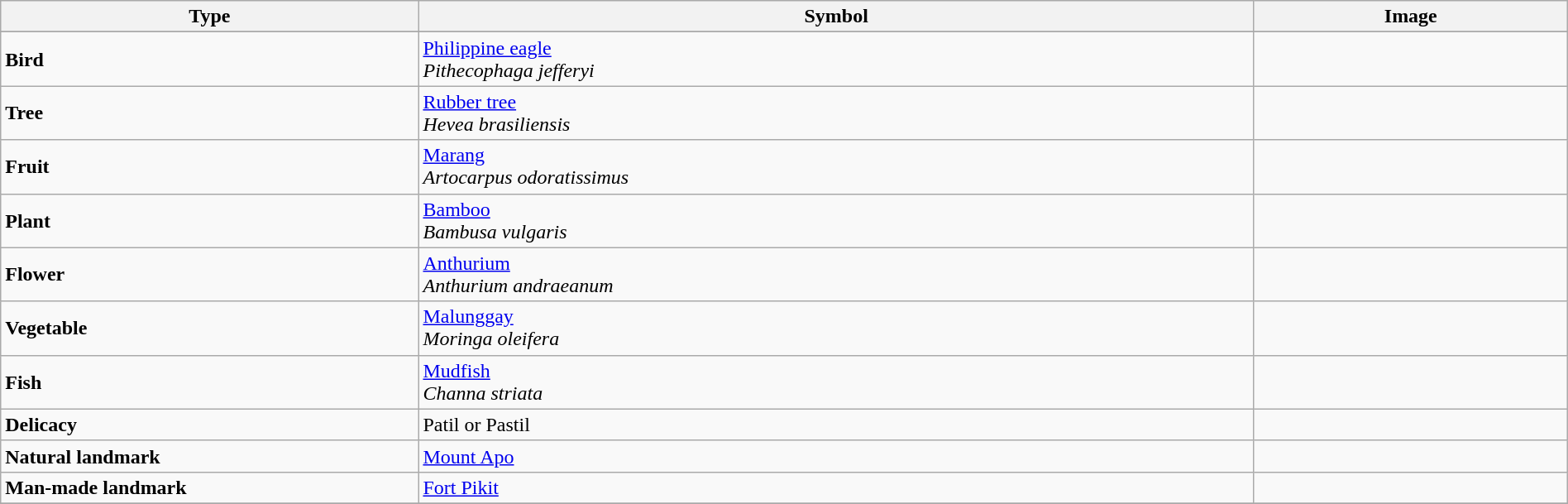<table class="wikitable" width=100%>
<tr>
<th width="20%">Type</th>
<th width="40%">Symbol</th>
<th width="15%">Image</th>
</tr>
<tr>
</tr>
<tr>
<td><strong>Bird</strong></td>
<td><a href='#'>Philippine eagle</a><br><em>Pithecophaga jefferyi</em></td>
<td align="center"></td>
</tr>
<tr>
<td><strong>Tree</strong></td>
<td><a href='#'>Rubber tree</a><br><em>Hevea brasiliensis</em></td>
<td align="center"></td>
</tr>
<tr>
<td><strong>Fruit</strong></td>
<td><a href='#'>Marang</a><br><em>Artocarpus odoratissimus</em></td>
<td align="center"></td>
</tr>
<tr>
<td><strong>Plant</strong></td>
<td><a href='#'>Bamboo</a><br><em>Bambusa vulgaris</em></td>
<td align="center"></td>
</tr>
<tr>
<td><strong>Flower</strong></td>
<td><a href='#'>Anthurium</a><br><em>Anthurium andraeanum</em></td>
<td align="center"><br></td>
</tr>
<tr>
<td><strong>Vegetable</strong></td>
<td><a href='#'>Malunggay</a><br><em>Moringa oleifera</em></td>
<td align="center"></td>
</tr>
<tr>
<td><strong>Fish</strong></td>
<td><a href='#'>Mudfish</a><br><em>Channa striata</em></td>
<td align="center"></td>
</tr>
<tr>
<td><strong>Delicacy</strong></td>
<td>Patil or Pastil</td>
<td align="center"></td>
</tr>
<tr>
<td><strong>Natural landmark</strong></td>
<td><a href='#'>Mount Apo</a></td>
<td align="center"></td>
</tr>
<tr>
<td><strong>Man-made landmark</strong></td>
<td><a href='#'>Fort Pikit</a></td>
<td align="center"></td>
</tr>
<tr>
</tr>
</table>
